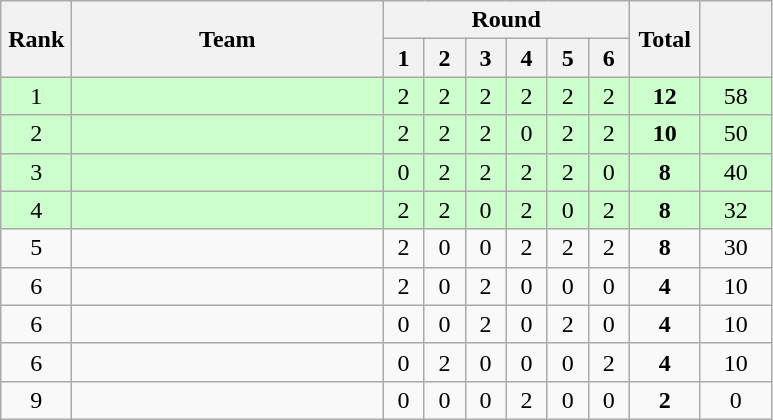<table class=wikitable style="text-align:center">
<tr>
<th rowspan="2" width=40>Rank</th>
<th rowspan="2" width=200>Team</th>
<th colspan="6">Round</th>
<th rowspan="2" width=40>Total</th>
<th rowspan="2" width=40></th>
</tr>
<tr>
<th width=20>1</th>
<th width=20>2</th>
<th width=20>3</th>
<th width=20>4</th>
<th width=20>5</th>
<th width=20>6</th>
</tr>
<tr bgcolor="ccffcc">
<td>1</td>
<td align=left></td>
<td>2</td>
<td>2</td>
<td>2</td>
<td>2</td>
<td>2</td>
<td>2</td>
<td><strong>12</strong></td>
<td>58</td>
</tr>
<tr bgcolor="ccffcc">
<td>2</td>
<td align=left></td>
<td>2</td>
<td>2</td>
<td>2</td>
<td>0</td>
<td>2</td>
<td>2</td>
<td><strong>10</strong></td>
<td>50</td>
</tr>
<tr bgcolor="ccffcc">
<td>3</td>
<td align=left></td>
<td>0</td>
<td>2</td>
<td>2</td>
<td>2</td>
<td>2</td>
<td>0</td>
<td><strong>8</strong></td>
<td>40</td>
</tr>
<tr bgcolor="ccffcc">
<td>4</td>
<td align=left></td>
<td>2</td>
<td>2</td>
<td>0</td>
<td>2</td>
<td>0</td>
<td>2</td>
<td><strong>8</strong></td>
<td>32</td>
</tr>
<tr>
<td>5</td>
<td align=left></td>
<td>2</td>
<td>0</td>
<td>0</td>
<td>2</td>
<td>2</td>
<td>2</td>
<td><strong>8</strong></td>
<td>30</td>
</tr>
<tr>
<td>6</td>
<td align=left></td>
<td>2</td>
<td>0</td>
<td>2</td>
<td>0</td>
<td>0</td>
<td>0</td>
<td><strong>4</strong></td>
<td>10</td>
</tr>
<tr>
<td>6</td>
<td align=left></td>
<td>0</td>
<td>0</td>
<td>2</td>
<td>0</td>
<td>2</td>
<td>0</td>
<td><strong>4</strong></td>
<td>10</td>
</tr>
<tr>
<td>6</td>
<td align=left></td>
<td>0</td>
<td>2</td>
<td>0</td>
<td>0</td>
<td>0</td>
<td>2</td>
<td><strong>4</strong></td>
<td>10</td>
</tr>
<tr>
<td>9</td>
<td align=left></td>
<td>0</td>
<td>0</td>
<td>0</td>
<td>2</td>
<td>0</td>
<td>0</td>
<td><strong>2</strong></td>
<td>0</td>
</tr>
</table>
